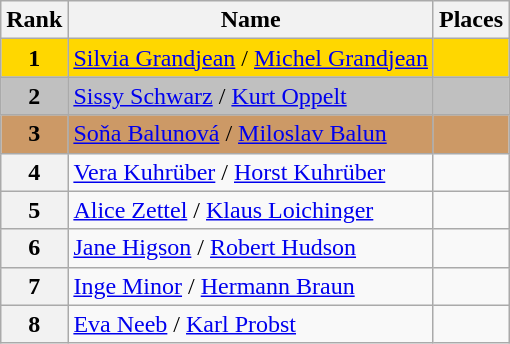<table class="wikitable">
<tr>
<th>Rank</th>
<th>Name</th>
<th>Places</th>
</tr>
<tr bgcolor="gold">
<td align="center"><strong>1</strong></td>
<td> <a href='#'>Silvia Grandjean</a> / <a href='#'>Michel Grandjean</a></td>
<td></td>
</tr>
<tr bgcolor="silver">
<td align="center"><strong>2</strong></td>
<td> <a href='#'>Sissy Schwarz</a> / <a href='#'>Kurt Oppelt</a></td>
<td></td>
</tr>
<tr bgcolor="cc9966">
<td align="center"><strong>3</strong></td>
<td> <a href='#'>Soňa Balunová</a> / <a href='#'>Miloslav Balun</a></td>
<td></td>
</tr>
<tr>
<th>4</th>
<td> <a href='#'>Vera Kuhrüber</a> / <a href='#'>Horst Kuhrüber</a></td>
<td></td>
</tr>
<tr>
<th>5</th>
<td> <a href='#'>Alice Zettel</a> / <a href='#'>Klaus Loichinger</a></td>
<td></td>
</tr>
<tr>
<th>6</th>
<td> <a href='#'>Jane Higson</a> / <a href='#'>Robert Hudson</a></td>
<td></td>
</tr>
<tr>
<th>7</th>
<td> <a href='#'>Inge Minor</a> / <a href='#'>Hermann Braun</a></td>
<td></td>
</tr>
<tr>
<th>8</th>
<td> <a href='#'>Eva Neeb</a> / <a href='#'>Karl Probst</a></td>
<td></td>
</tr>
</table>
